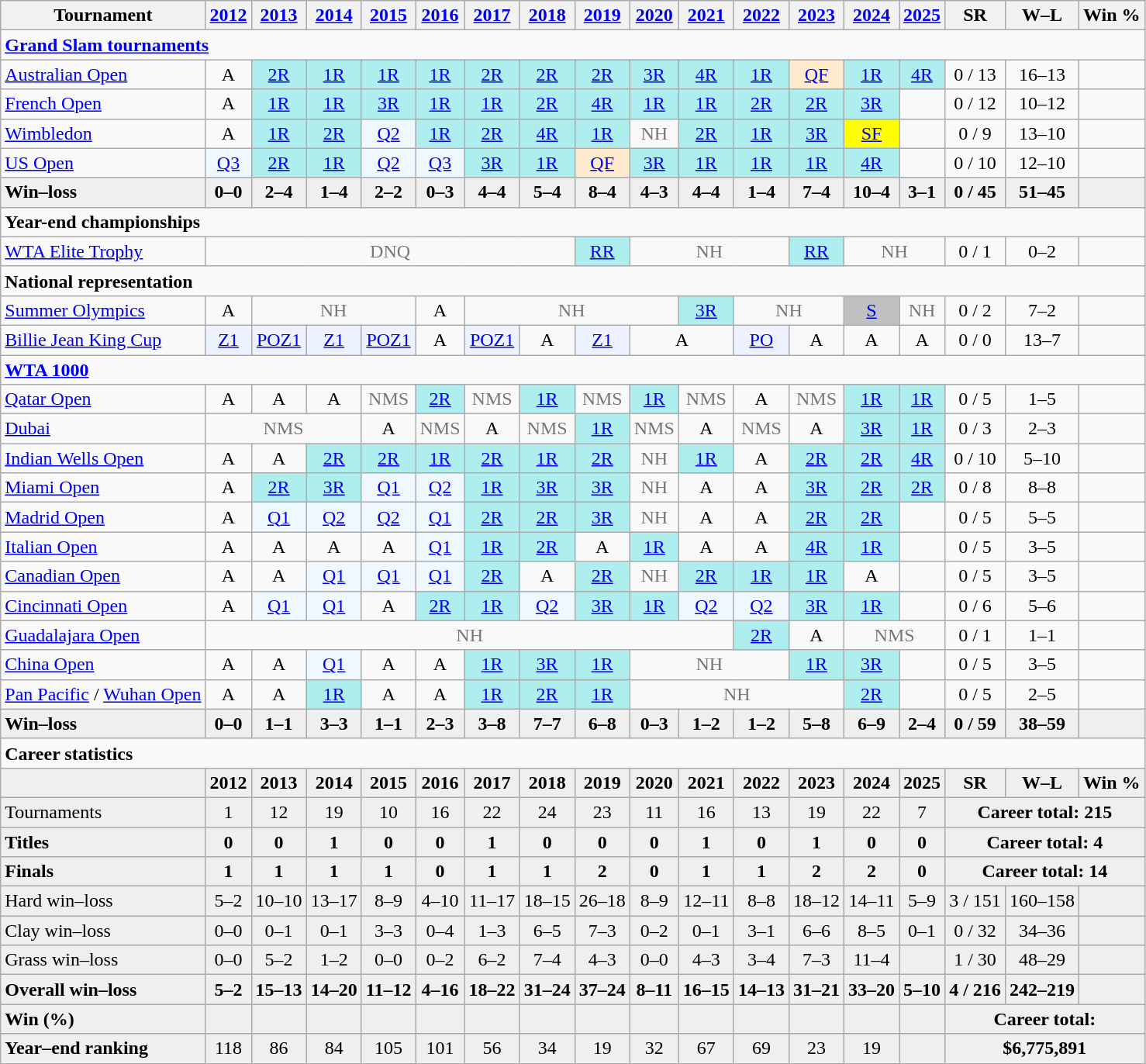<table class="wikitable nowrap" style=text-align:center>
<tr>
<th>Tournament</th>
<th><a href='#'>2012</a></th>
<th><a href='#'>2013</a></th>
<th><a href='#'>2014</a></th>
<th><a href='#'>2015</a></th>
<th><a href='#'>2016</a></th>
<th><a href='#'>2017</a></th>
<th><a href='#'>2018</a></th>
<th><a href='#'>2019</a></th>
<th><a href='#'>2020</a></th>
<th><a href='#'>2021</a></th>
<th><a href='#'>2022</a></th>
<th><a href='#'>2023</a></th>
<th><a href='#'>2024</a></th>
<th><a href='#'>2025</a></th>
<th>SR</th>
<th>W–L</th>
<th>Win %</th>
</tr>
<tr>
<td colspan="18" style="text-align:left"><strong><a href='#'>Grand Slam tournaments</a></strong></td>
</tr>
<tr>
<td style=text-align:left><a href='#'>Australian Open</a></td>
<td>A</td>
<td style=background:#afeeee><a href='#'>2R</a></td>
<td style=background:#afeeee><a href='#'>1R</a></td>
<td style=background:#afeeee><a href='#'>1R</a></td>
<td style=background:#afeeee><a href='#'>1R</a></td>
<td style=background:#afeeee><a href='#'>2R</a></td>
<td style=background:#afeeee><a href='#'>2R</a></td>
<td style=background:#afeeee><a href='#'>2R</a></td>
<td style=background:#afeeee><a href='#'>3R</a></td>
<td style=background:#afeeee><a href='#'>4R</a></td>
<td style=background:#afeeee><a href='#'>1R</a></td>
<td style=background:#ffebcd><a href='#'>QF</a></td>
<td style=background:#afeeee><a href='#'>1R</a></td>
<td style=background:#afeeee><a href='#'>4R</a></td>
<td>0 / 13</td>
<td>16–13</td>
<td></td>
</tr>
<tr>
<td style=text-align:left><a href='#'>French Open</a></td>
<td>A</td>
<td style=background:#afeeee><a href='#'>1R</a></td>
<td style=background:#afeeee><a href='#'>1R</a></td>
<td style=background:#afeeee><a href='#'>3R</a></td>
<td style=background:#afeeee><a href='#'>1R</a></td>
<td style=background:#afeeee><a href='#'>1R</a></td>
<td style=background:#afeeee><a href='#'>2R</a></td>
<td style=background:#afeeee><a href='#'>4R</a></td>
<td style=background:#afeeee><a href='#'>1R</a></td>
<td style=background:#afeeee><a href='#'>1R</a></td>
<td style=background:#afeeee><a href='#'>2R</a></td>
<td style=background:#afeeee><a href='#'>2R</a></td>
<td style=background:#afeeee><a href='#'>3R</a></td>
<td></td>
<td>0 / 12</td>
<td>10–12</td>
<td></td>
</tr>
<tr>
<td style=text-align:left><a href='#'>Wimbledon</a></td>
<td>A</td>
<td style=background:#afeeee><a href='#'>1R</a></td>
<td style=background:#afeeee><a href='#'>2R</a></td>
<td bgcolor=f0f8ff><a href='#'>Q2</a></td>
<td style=background:#afeeee><a href='#'>1R</a></td>
<td style=background:#afeeee><a href='#'>2R</a></td>
<td style=background:#afeeee><a href='#'>4R</a></td>
<td style=background:#afeeee><a href='#'>1R</a></td>
<td style=color:#767676>NH</td>
<td style=background:#afeeee><a href='#'>2R</a></td>
<td style=background:#afeeee><a href='#'>1R</a></td>
<td style=background:#afeeee><a href='#'>3R</a></td>
<td style=background:yellow><a href='#'>SF</a></td>
<td></td>
<td>0 / 9</td>
<td>13–10</td>
<td></td>
</tr>
<tr>
<td style=text-align:left><a href='#'>US Open</a></td>
<td bgcolor=f0f8ff><a href='#'>Q3</a></td>
<td style=background:#afeeee><a href='#'>2R</a></td>
<td style=background:#afeeee><a href='#'>1R</a></td>
<td bgcolor=f0f8ff><a href='#'>Q2</a></td>
<td bgcolor=f0f8ff><a href='#'>Q3</a></td>
<td style=background:#afeeee><a href='#'>3R</a></td>
<td style=background:#afeeee><a href='#'>1R</a></td>
<td style=background:#ffebcd><a href='#'>QF</a></td>
<td style=background:#afeeee><a href='#'>3R</a></td>
<td style=background:#afeeee><a href='#'>1R</a></td>
<td style=background:#afeeee><a href='#'>1R</a></td>
<td style=background:#afeeee><a href='#'>1R</a></td>
<td style=background:#afeeee><a href='#'>4R</a></td>
<td></td>
<td>0 / 10</td>
<td>12–10</td>
<td></td>
</tr>
<tr style=font-weight:bold;background:#efefef>
<td style=text-align:left>Win–loss</td>
<td>0–0</td>
<td>2–4</td>
<td>1–4</td>
<td>2–2</td>
<td>0–3</td>
<td>4–4</td>
<td>5–4</td>
<td>8–4</td>
<td>4–3</td>
<td>4–4</td>
<td>1–4</td>
<td>7–4</td>
<td>10–4</td>
<td>3–1</td>
<td>0 / 45</td>
<td>51–45</td>
<td></td>
</tr>
<tr>
<td colspan="18" style="text-align:left"><strong>Year-end championships</strong></td>
</tr>
<tr>
<td align="left"><a href='#'>WTA Elite Trophy</a></td>
<td colspan="7" style="color:#767676">DNQ</td>
<td style="background:#afeeee"><a href='#'>RR</a></td>
<td colspan="3" style="color:#767676">NH</td>
<td style="background:#afeeee"><a href='#'>RR</a></td>
<td colspan=2 style="color:#767676">NH</td>
<td>0 / 1</td>
<td>0–2</td>
<td></td>
</tr>
<tr>
<td colspan="18" align="left"><strong>National representation</strong></td>
</tr>
<tr>
<td align=left><a href='#'>Summer Olympics</a></td>
<td>A</td>
<td style=color:#767676 colspan=3>NH</td>
<td>A</td>
<td style=color:#767676 colspan=4>NH</td>
<td bgcolor=afeeee><a href='#'>3R</a></td>
<td colspan="2" style="color:#767676">NH</td>
<td style=background:silver><a href='#'>S</a></td>
<td style="color:#767676">NH</td>
<td>0 / 2</td>
<td>7–2</td>
<td></td>
</tr>
<tr>
<td align=left><a href='#'>Billie Jean King Cup</a></td>
<td bgcolor=ecf2ff><a href='#'>Z1</a></td>
<td bgcolor=ecf2ff><a href='#'>POZ1</a></td>
<td bgcolor=ecf2ff><a href='#'>Z1</a></td>
<td bgcolor=ecf2ff><a href='#'>POZ1</a></td>
<td>A</td>
<td bgcolor=ecf2ff><a href='#'>POZ1</a></td>
<td>A</td>
<td bgcolor=ecf2ff><a href='#'>Z1</a></td>
<td colspan="2">A</td>
<td bgcolor=ecf2ff><a href='#'>PO</a></td>
<td>A</td>
<td>A</td>
<td>A</td>
<td>0 / 0</td>
<td>13–7</td>
<td></td>
</tr>
<tr>
<td colspan="18" style="text-align:left"><strong><a href='#'>WTA 1000</a></strong></td>
</tr>
<tr>
<td align=left><a href='#'>Qatar Open</a></td>
<td>A</td>
<td>A</td>
<td>A</td>
<td style=color:#767676>NMS</td>
<td style=background:#afeeee><a href='#'>2R</a></td>
<td style=color:#767676>NMS</td>
<td style=background:#afeeee><a href='#'>1R</a></td>
<td style=color:#767676>NMS</td>
<td style=background:#afeeee><a href='#'>1R</a></td>
<td style=color:#767676>NMS</td>
<td>A</td>
<td style=color:#767676>NMS</td>
<td style=background:#afeeee><a href='#'>1R</a></td>
<td style=background:#afeeee><a href='#'>1R</a></td>
<td>0 / 5</td>
<td>1–5</td>
<td></td>
</tr>
<tr>
<td align=left><a href='#'>Dubai</a></td>
<td style=color:#767676 colspan="3">NMS</td>
<td>A</td>
<td style=color:#767676>NMS</td>
<td>A</td>
<td style=color:#767676>NMS</td>
<td style=background:#afeeee><a href='#'>1R</a></td>
<td style=color:#767676>NMS</td>
<td>A</td>
<td style=color:#767676>NMS</td>
<td>A</td>
<td style=background:#afeeee><a href='#'>3R</a></td>
<td style=background:#afeeee><a href='#'>1R</a></td>
<td>0 / 3</td>
<td>2–3</td>
<td></td>
</tr>
<tr>
<td align=left><a href='#'>Indian Wells Open</a></td>
<td>A</td>
<td>A</td>
<td style=background:#afeeee><a href='#'>2R</a></td>
<td style=background:#afeeee><a href='#'>2R</a></td>
<td style=background:#afeeee><a href='#'>1R</a></td>
<td style=background:#afeeee><a href='#'>2R</a></td>
<td style=background:#afeeee><a href='#'>1R</a></td>
<td style=background:#afeeee><a href='#'>2R</a></td>
<td style=color:#767676>NH</td>
<td bgcolor=afeeee><a href='#'>1R</a></td>
<td>A</td>
<td bgcolor=afeeee><a href='#'>2R</a></td>
<td bgcolor=afeeee><a href='#'>2R</a></td>
<td bgcolor=afeeee><a href='#'>4R</a></td>
<td>0 / 10</td>
<td>5–10</td>
<td></td>
</tr>
<tr>
<td align=left><a href='#'>Miami Open</a></td>
<td>A</td>
<td style=background:#afeeee><a href='#'>2R</a></td>
<td style=background:#afeeee><a href='#'>3R</a></td>
<td bgcolor=f0f8ff><a href='#'>Q1</a></td>
<td bgcolor=f0f8ff><a href='#'>Q2</a></td>
<td style=background:#afeeee><a href='#'>1R</a></td>
<td style=background:#afeeee><a href='#'>3R</a></td>
<td style=background:#afeeee><a href='#'>3R</a></td>
<td style=color:#767676>NH</td>
<td>A</td>
<td>A</td>
<td bgcolor=afeeee><a href='#'>3R</a></td>
<td bgcolor=afeeee><a href='#'>2R</a></td>
<td bgcolor=afeeee><a href='#'>2R</a></td>
<td>0 / 8</td>
<td>8–8</td>
<td></td>
</tr>
<tr>
<td align=left><a href='#'>Madrid Open</a></td>
<td>A</td>
<td bgcolor=f0f8ff><a href='#'>Q1</a></td>
<td bgcolor=f0f8ff><a href='#'>Q2</a></td>
<td bgcolor=f0f8ff><a href='#'>Q2</a></td>
<td bgcolor=f0f8ff><a href='#'>Q1</a></td>
<td style=background:#afeeee><a href='#'>2R</a></td>
<td style=background:#afeeee><a href='#'>2R</a></td>
<td style=background:#afeeee><a href='#'>3R</a></td>
<td style=color:#767676>NH</td>
<td>A</td>
<td>A</td>
<td style=background:#afeeee><a href='#'>2R</a></td>
<td style=background:#afeeee><a href='#'>2R</a></td>
<td></td>
<td>0 / 5</td>
<td>5–5</td>
<td></td>
</tr>
<tr>
<td align=left><a href='#'>Italian Open</a></td>
<td>A</td>
<td>A</td>
<td>A</td>
<td>A</td>
<td bgcolor=f0f8ff><a href='#'>Q1</a></td>
<td style=background:#afeeee><a href='#'>1R</a></td>
<td style=background:#afeeee><a href='#'>2R</a></td>
<td>A</td>
<td style=background:#afeeee><a href='#'>1R</a></td>
<td>A</td>
<td>A</td>
<td style=background:#afeeee><a href='#'>4R</a></td>
<td style=background:#afeeee><a href='#'>1R</a></td>
<td></td>
<td>0 / 5</td>
<td>3–5</td>
<td></td>
</tr>
<tr>
<td align=left><a href='#'>Canadian Open</a></td>
<td>A</td>
<td>A</td>
<td bgcolor=f0f8ff><a href='#'>Q1</a></td>
<td bgcolor=f0f8ff><a href='#'>Q1</a></td>
<td bgcolor=f0f8ff><a href='#'>Q1</a></td>
<td style=background:#afeeee><a href='#'>2R</a></td>
<td>A</td>
<td style=background:#afeeee><a href='#'>2R</a></td>
<td style=color:#767676>NH</td>
<td style=background:#afeeee><a href='#'>2R</a></td>
<td style=background:#afeeee><a href='#'>1R</a></td>
<td style=background:#afeeee><a href='#'>1R</a></td>
<td>A</td>
<td></td>
<td>0 / 5</td>
<td>3–5</td>
<td></td>
</tr>
<tr>
<td align=left><a href='#'>Cincinnati Open</a></td>
<td>A</td>
<td bgcolor=f0f8ff><a href='#'>Q1</a></td>
<td bgcolor=f0f8ff><a href='#'>Q1</a></td>
<td>A</td>
<td style=background:#afeeee><a href='#'>2R</a></td>
<td style=background:#afeeee><a href='#'>1R</a></td>
<td bgcolor=f0f8ff><a href='#'>Q2</a></td>
<td style=background:#afeeee><a href='#'>3R</a></td>
<td style=background:#afeeee><a href='#'>1R</a></td>
<td bgcolor=f0f8ff><a href='#'>Q2</a></td>
<td bgcolor=f0f8ff><a href='#'>Q2</a></td>
<td style=background:#afeeee><a href='#'>3R</a></td>
<td style=background:#afeeee><a href='#'>1R</a></td>
<td></td>
<td>0 / 6</td>
<td>5–6</td>
<td></td>
</tr>
<tr>
<td align=left><a href='#'>Guadalajara Open</a></td>
<td style=color:#767676 colspan="10">NH</td>
<td bgcolor=afeeee><a href='#'>2R</a></td>
<td>A</td>
<td colspan=2 style=color:#767676>NMS</td>
<td>0 / 1</td>
<td>1–1</td>
<td></td>
</tr>
<tr>
<td align="left"><a href='#'>China Open</a></td>
<td>A</td>
<td>A</td>
<td bgcolor="f0f8ff"><a href='#'>Q1</a></td>
<td>A</td>
<td>A</td>
<td style="background:#afeeee"><a href='#'>1R</a></td>
<td style="background:#afeeee"><a href='#'>3R</a></td>
<td style="background:#afeeee"><a href='#'>1R</a></td>
<td colspan="3" style="color:#767676">NH</td>
<td style="background:#afeeee"><a href='#'>1R</a></td>
<td style="background:#afeeee"><a href='#'>3R</a></td>
<td></td>
<td>0 / 5</td>
<td>3–5</td>
<td></td>
</tr>
<tr>
<td align="left"><a href='#'>Pan Pacific</a> / <a href='#'>Wuhan Open</a></td>
<td>A</td>
<td>A</td>
<td style="background:#afeeee"><a href='#'>1R</a></td>
<td>A</td>
<td>A</td>
<td style="background:#afeeee"><a href='#'>1R</a></td>
<td style="background:#afeeee"><a href='#'>2R</a></td>
<td style="background:#afeeee"><a href='#'>1R</a></td>
<td colspan="4" style="color:#767676">NH</td>
<td style="background:#afeeee"><a href='#'>2R</a></td>
<td></td>
<td>0 / 5</td>
<td>2–5</td>
<td></td>
</tr>
<tr bgcolor=efefef style=font-weight:bold>
<td align=left>Win–loss</td>
<td>0–0</td>
<td>1–1</td>
<td>3–3</td>
<td>1–1</td>
<td>2–3</td>
<td>3–8</td>
<td>7–7</td>
<td>6–8</td>
<td>0–3</td>
<td>1–2</td>
<td>1–2</td>
<td>5–8</td>
<td>6–9</td>
<td>2–4</td>
<td>0 / 59</td>
<td>38–59</td>
<td></td>
</tr>
<tr>
<td colspan="18" align="left"><strong>Career statistics</strong></td>
</tr>
<tr bgcolor=efefef style=font-weight:bold>
<td></td>
<td>2012</td>
<td>2013</td>
<td>2014</td>
<td>2015</td>
<td>2016</td>
<td>2017</td>
<td>2018</td>
<td>2019</td>
<td>2020</td>
<td>2021</td>
<td>2022</td>
<td>2023</td>
<td>2024</td>
<td>2025</td>
<td>SR</td>
<td>W–L</td>
<td>Win %</td>
</tr>
<tr bgcolor=efefef>
<td align=left>Tournaments</td>
<td>1</td>
<td>12</td>
<td>19</td>
<td>10</td>
<td>16</td>
<td>22</td>
<td>24</td>
<td>23</td>
<td>11</td>
<td>16</td>
<td>13</td>
<td>19</td>
<td>22</td>
<td>7</td>
<td colspan=3><strong>Career total: 215</strong></td>
</tr>
<tr bgcolor=efefef style=font-weight:bold>
<td align=left>Titles</td>
<td>0</td>
<td>0</td>
<td>1</td>
<td>0</td>
<td>0</td>
<td>1</td>
<td>0</td>
<td>0</td>
<td>0</td>
<td>1</td>
<td>0</td>
<td>1</td>
<td>0</td>
<td>0</td>
<td colspan=3>Career total: 4</td>
</tr>
<tr bgcolor=efefef style=font-weight:bold>
<td align=left>Finals</td>
<td>1</td>
<td>1</td>
<td>1</td>
<td>1</td>
<td>0</td>
<td>1</td>
<td>1</td>
<td>2</td>
<td>0</td>
<td>1</td>
<td>1</td>
<td>2</td>
<td>2</td>
<td>0</td>
<td colspan=3>Career total: 14</td>
</tr>
<tr bgcolor=efefef>
<td align=left>Hard win–loss</td>
<td>5–2</td>
<td>10–10</td>
<td>13–17</td>
<td>8–9</td>
<td>4–10</td>
<td>11–17</td>
<td>18–15</td>
<td>26–18</td>
<td>8–9</td>
<td>12–11</td>
<td>8–8</td>
<td>18–12</td>
<td>14–11</td>
<td>5–9</td>
<td>3 / 151</td>
<td>160–158</td>
<td></td>
</tr>
<tr bgcolor=efefef>
<td align=left>Clay win–loss</td>
<td>0–0</td>
<td>0–1</td>
<td>0–1</td>
<td>3–3</td>
<td>0–4</td>
<td>1–3</td>
<td>6–5</td>
<td>7–3</td>
<td>0–2</td>
<td>0–1</td>
<td>3–1</td>
<td>6–6</td>
<td>8–5</td>
<td>0–1</td>
<td>0 / 32</td>
<td>34–36</td>
<td></td>
</tr>
<tr bgcolor=efefef>
<td align=left>Grass win–loss</td>
<td>0–0</td>
<td>5–2</td>
<td>1–2</td>
<td>0–0</td>
<td>0–2</td>
<td>6–2</td>
<td>7–4</td>
<td>4–3</td>
<td>0–0</td>
<td>4–3</td>
<td>3–4</td>
<td>7–3</td>
<td>11–4</td>
<td></td>
<td>1 / 30</td>
<td>48–29</td>
<td></td>
</tr>
<tr bgcolor=efefef style=font-weight:bold>
<td align=left>Overall win–loss</td>
<td>5–2</td>
<td>15–13</td>
<td>14–20</td>
<td>11–12</td>
<td>4–16</td>
<td>18–22</td>
<td>31–24</td>
<td>37–24</td>
<td>8–11</td>
<td>16–15</td>
<td>14–13</td>
<td>31–21</td>
<td>33–20</td>
<td>5–10</td>
<td>4 / 216</td>
<td>242–219</td>
<td></td>
</tr>
<tr bgcolor=efefef style=font-weight:bold>
<td align=left>Win (%)</td>
<td></td>
<td></td>
<td></td>
<td></td>
<td></td>
<td></td>
<td></td>
<td></td>
<td></td>
<td></td>
<td></td>
<td></td>
<td></td>
<td></td>
<td colspan=3>Career total: </td>
</tr>
<tr bgcolor=efefef>
<td align=left><strong>Year–end ranking</strong></td>
<td>118</td>
<td>86</td>
<td>84</td>
<td>105</td>
<td>101</td>
<td>56</td>
<td>34</td>
<td>19</td>
<td>32</td>
<td>67</td>
<td>69</td>
<td>23</td>
<td>19</td>
<td></td>
<td colspan=3><strong>$6,775,891</strong></td>
</tr>
</table>
